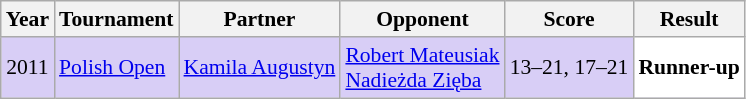<table class="sortable wikitable" style="font-size: 90%;">
<tr>
<th>Year</th>
<th>Tournament</th>
<th>Partner</th>
<th>Opponent</th>
<th>Score</th>
<th>Result</th>
</tr>
<tr style="background:#D8CEF6">
<td align="center">2011</td>
<td align="left"><a href='#'>Polish Open</a></td>
<td align="left"> <a href='#'>Kamila Augustyn</a></td>
<td align="left"> <a href='#'>Robert Mateusiak</a><br> <a href='#'>Nadieżda Zięba</a></td>
<td align="left">13–21, 17–21</td>
<td style="text-align:left; background:white"> <strong>Runner-up</strong></td>
</tr>
</table>
